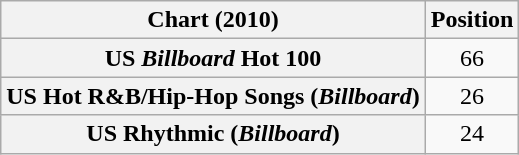<table class="wikitable sortable plainrowheaders">
<tr>
<th>Chart (2010)</th>
<th>Position</th>
</tr>
<tr>
<th scope="row">US <em>Billboard</em> Hot 100</th>
<td align="center">66</td>
</tr>
<tr>
<th scope="row">US Hot R&B/Hip-Hop Songs (<em>Billboard</em>)</th>
<td align="center">26</td>
</tr>
<tr>
<th scope="row">US Rhythmic (<em>Billboard</em>)</th>
<td align="center">24</td>
</tr>
</table>
